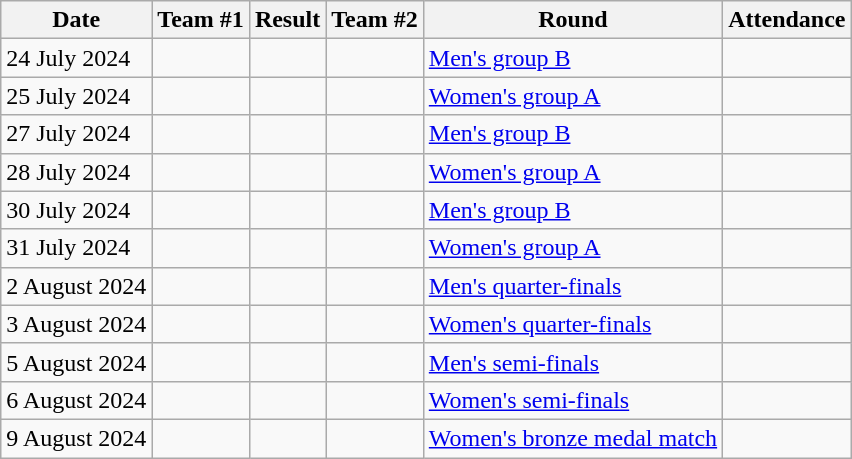<table class="wikitable plainrowheaders sortable">
<tr>
<th>Date</th>
<th>Team #1</th>
<th>Result</th>
<th>Team #2</th>
<th>Round</th>
<th>Attendance</th>
</tr>
<tr>
<td>24 July 2024</td>
<td align=right></td>
<td></td>
<td></td>
<td><a href='#'>Men's group B</a></td>
<td></td>
</tr>
<tr>
<td>25 July 2024</td>
<td align=right></td>
<td></td>
<td></td>
<td><a href='#'>Women's group A</a></td>
<td></td>
</tr>
<tr>
<td>27 July 2024</td>
<td align=right></td>
<td></td>
<td></td>
<td><a href='#'>Men's group B</a></td>
<td></td>
</tr>
<tr>
<td>28 July 2024</td>
<td align=right></td>
<td></td>
<td></td>
<td><a href='#'>Women's group A</a></td>
<td></td>
</tr>
<tr>
<td>30 July 2024</td>
<td align=right></td>
<td></td>
<td></td>
<td><a href='#'>Men's group B</a></td>
<td></td>
</tr>
<tr>
<td>31 July 2024</td>
<td align=right></td>
<td></td>
<td></td>
<td><a href='#'>Women's group A</a></td>
<td></td>
</tr>
<tr>
<td>2 August 2024</td>
<td align=right></td>
<td></td>
<td></td>
<td><a href='#'>Men's quarter-finals</a></td>
<td></td>
</tr>
<tr>
<td>3 August 2024</td>
<td align=right></td>
<td></td>
<td></td>
<td><a href='#'>Women's quarter-finals</a></td>
<td></td>
</tr>
<tr>
<td>5 August 2024</td>
<td align=right></td>
<td></td>
<td></td>
<td><a href='#'>Men's semi-finals</a></td>
<td></td>
</tr>
<tr>
<td>6 August 2024</td>
<td align=right></td>
<td></td>
<td></td>
<td><a href='#'>Women's semi-finals</a></td>
<td></td>
</tr>
<tr>
<td>9 August 2024</td>
<td align=right></td>
<td></td>
<td></td>
<td><a href='#'>Women's bronze medal match</a></td>
<td></td>
</tr>
</table>
